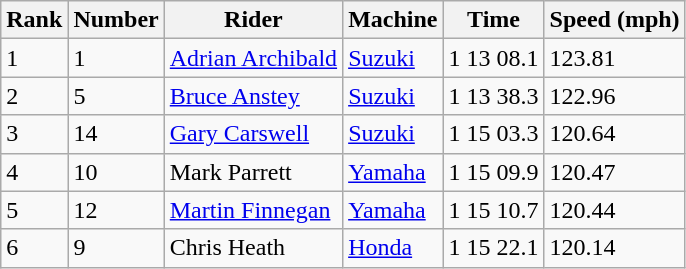<table class="wikitable">
<tr>
<th>Rank</th>
<th>Number</th>
<th>Rider</th>
<th>Machine</th>
<th>Time</th>
<th>Speed (mph)</th>
</tr>
<tr>
<td>1</td>
<td>1</td>
<td> <a href='#'>Adrian Archibald</a></td>
<td><a href='#'>Suzuki</a></td>
<td>1 13 08.1</td>
<td>123.81</td>
</tr>
<tr>
<td>2</td>
<td>5</td>
<td> <a href='#'>Bruce Anstey</a></td>
<td><a href='#'>Suzuki</a></td>
<td>1 13 38.3</td>
<td>122.96</td>
</tr>
<tr>
<td>3</td>
<td>14</td>
<td> <a href='#'>Gary Carswell</a></td>
<td><a href='#'>Suzuki</a></td>
<td>1 15 03.3</td>
<td>120.64</td>
</tr>
<tr>
<td>4</td>
<td>10</td>
<td> Mark Parrett</td>
<td><a href='#'>Yamaha</a></td>
<td>1 15 09.9</td>
<td>120.47</td>
</tr>
<tr>
<td>5</td>
<td>12</td>
<td> <a href='#'>Martin Finnegan</a></td>
<td><a href='#'>Yamaha</a></td>
<td>1 15 10.7</td>
<td>120.44</td>
</tr>
<tr>
<td>6</td>
<td>9</td>
<td> Chris Heath</td>
<td><a href='#'>Honda</a></td>
<td>1 15 22.1</td>
<td>120.14</td>
</tr>
</table>
